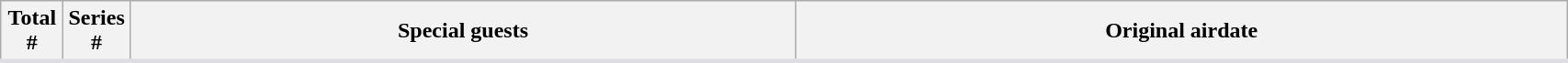<table class="wikitable plainrowheaders" style="background: White; border-bottom: 3px solid #dedde2; width:90%">
<tr>
<th style="width:4%;">Total<br>#</th>
<th style="width:4%;">Series<br>#</th>
<th>Special guests</th>
<th>Original airdate<br>




</th>
</tr>
</table>
